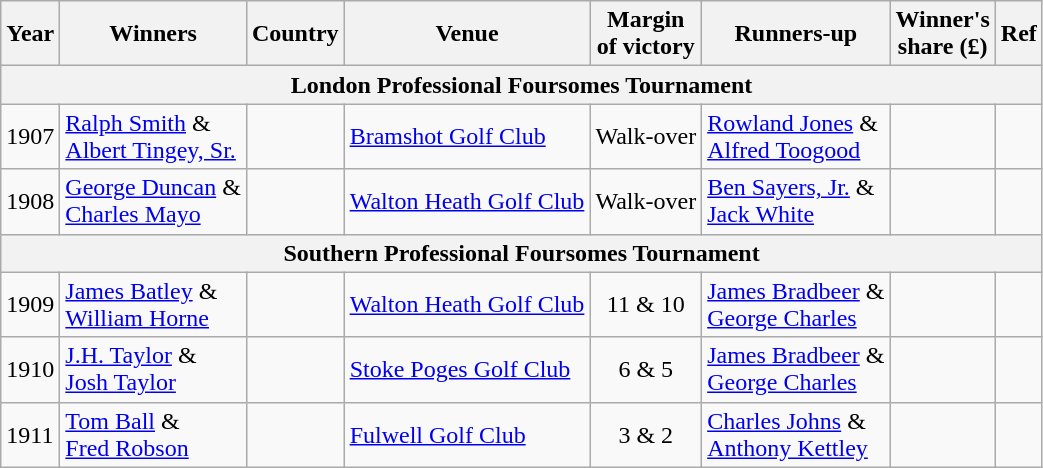<table class="wikitable">
<tr>
<th>Year</th>
<th>Winners</th>
<th>Country</th>
<th>Venue</th>
<th>Margin<br>of victory</th>
<th>Runners-up</th>
<th>Winner's<br>share (£)</th>
<th>Ref</th>
</tr>
<tr>
<th colspan=8>London Professional Foursomes Tournament</th>
</tr>
<tr>
<td>1907</td>
<td><a href='#'>Ralph Smith</a> &<br><a href='#'>Albert Tingey, Sr.</a></td>
<td><br></td>
<td><a href='#'>Bramshot Golf Club</a></td>
<td align=center>Walk-over</td>
<td> <a href='#'>Rowland Jones</a> & <br> <a href='#'>Alfred Toogood</a></td>
<td align=center></td>
<td></td>
</tr>
<tr>
<td>1908</td>
<td><a href='#'>George Duncan</a> &<br><a href='#'>Charles Mayo</a></td>
<td><br></td>
<td><a href='#'>Walton Heath Golf Club</a></td>
<td align=center>Walk-over</td>
<td> <a href='#'>Ben Sayers, Jr.</a> & <br> <a href='#'>Jack White</a></td>
<td align=center></td>
<td></td>
</tr>
<tr>
<th colspan=8>Southern Professional Foursomes Tournament</th>
</tr>
<tr>
<td>1909</td>
<td><a href='#'>James Batley</a> &<br><a href='#'>William Horne</a></td>
<td><br></td>
<td><a href='#'>Walton Heath Golf Club</a></td>
<td align=center>11 & 10</td>
<td> <a href='#'>James Bradbeer</a> & <br> <a href='#'>George Charles</a></td>
<td align=center></td>
<td></td>
</tr>
<tr>
<td>1910</td>
<td><a href='#'>J.H. Taylor</a> &<br><a href='#'>Josh Taylor</a></td>
<td><br></td>
<td><a href='#'>Stoke Poges Golf Club</a></td>
<td align=center>6 & 5</td>
<td> <a href='#'>James Bradbeer</a> & <br> <a href='#'>George Charles</a></td>
<td align=center></td>
<td></td>
</tr>
<tr>
<td>1911</td>
<td><a href='#'>Tom Ball</a> &<br><a href='#'>Fred Robson</a></td>
<td><br></td>
<td><a href='#'>Fulwell Golf Club</a></td>
<td align=center>3 & 2</td>
<td> <a href='#'>Charles Johns</a> & <br> <a href='#'>Anthony Kettley</a></td>
<td align=center></td>
<td></td>
</tr>
</table>
